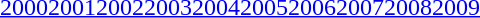<table id="toc" class="toc" summary="Class" align="center">
<tr>
<th></th>
</tr>
<tr>
<td style="text-align:center;"> <a href='#'>2000</a><a href='#'>2001</a><a href='#'>2002</a><a href='#'>2003</a><a href='#'>2004</a><a href='#'>2005</a><a href='#'>2006</a><a href='#'>2007</a><a href='#'>2008</a><a href='#'>2009</a> </td>
</tr>
</table>
